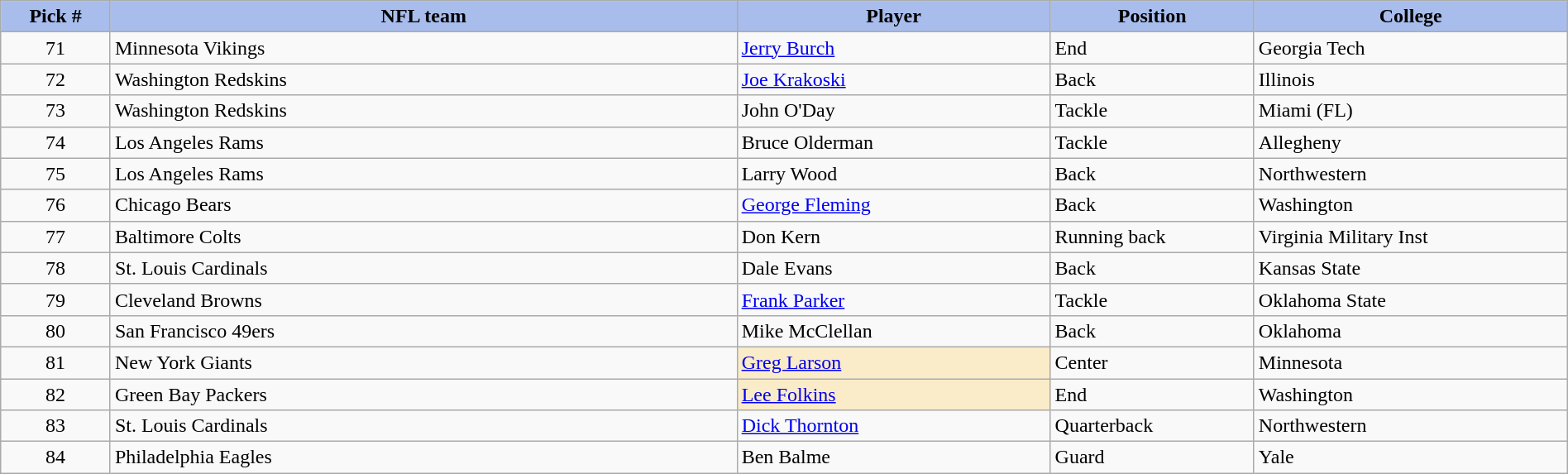<table class="wikitable sortable sortable" style="width: 100%">
<tr>
<th style="background:#A8BDEC;" width=7%>Pick #</th>
<th width=40% style="background:#A8BDEC;">NFL team</th>
<th width=20% style="background:#A8BDEC;">Player</th>
<th width=13% style="background:#A8BDEC;">Position</th>
<th style="background:#A8BDEC;">College</th>
</tr>
<tr>
<td align=center>71</td>
<td>Minnesota Vikings</td>
<td><a href='#'>Jerry Burch</a></td>
<td>End</td>
<td>Georgia Tech</td>
</tr>
<tr>
<td align=center>72</td>
<td>Washington Redskins</td>
<td><a href='#'>Joe Krakoski</a></td>
<td>Back</td>
<td>Illinois</td>
</tr>
<tr>
<td align=center>73</td>
<td>Washington Redskins</td>
<td>John O'Day</td>
<td>Tackle</td>
<td>Miami (FL)</td>
</tr>
<tr>
<td align=center>74</td>
<td>Los Angeles Rams</td>
<td>Bruce Olderman</td>
<td>Tackle</td>
<td>Allegheny</td>
</tr>
<tr>
<td align=center>75</td>
<td>Los Angeles Rams</td>
<td>Larry Wood</td>
<td>Back</td>
<td>Northwestern</td>
</tr>
<tr>
<td align=center>76</td>
<td>Chicago Bears</td>
<td><a href='#'>George Fleming</a></td>
<td>Back</td>
<td>Washington</td>
</tr>
<tr>
<td align=center>77</td>
<td>Baltimore Colts</td>
<td>Don Kern</td>
<td>Running back</td>
<td>Virginia Military Inst</td>
</tr>
<tr>
<td align=center>78</td>
<td>St. Louis Cardinals</td>
<td>Dale Evans</td>
<td>Back</td>
<td>Kansas State</td>
</tr>
<tr>
<td align=center>79</td>
<td>Cleveland Browns</td>
<td><a href='#'>Frank Parker</a></td>
<td>Tackle</td>
<td>Oklahoma State</td>
</tr>
<tr>
<td align=center>80</td>
<td>San Francisco 49ers</td>
<td>Mike McClellan</td>
<td>Back</td>
<td>Oklahoma</td>
</tr>
<tr>
<td align=center>81</td>
<td>New York Giants</td>
<td bgcolor="#faecc8"><a href='#'>Greg Larson</a></td>
<td>Center</td>
<td>Minnesota</td>
</tr>
<tr>
<td align=center>82</td>
<td>Green Bay Packers</td>
<td bgcolor="#faecc8"><a href='#'>Lee Folkins</a></td>
<td>End</td>
<td>Washington</td>
</tr>
<tr>
<td align=center>83</td>
<td>St. Louis Cardinals</td>
<td><a href='#'>Dick Thornton</a></td>
<td>Quarterback</td>
<td>Northwestern</td>
</tr>
<tr>
<td align=center>84</td>
<td>Philadelphia Eagles</td>
<td>Ben Balme</td>
<td>Guard</td>
<td>Yale</td>
</tr>
</table>
